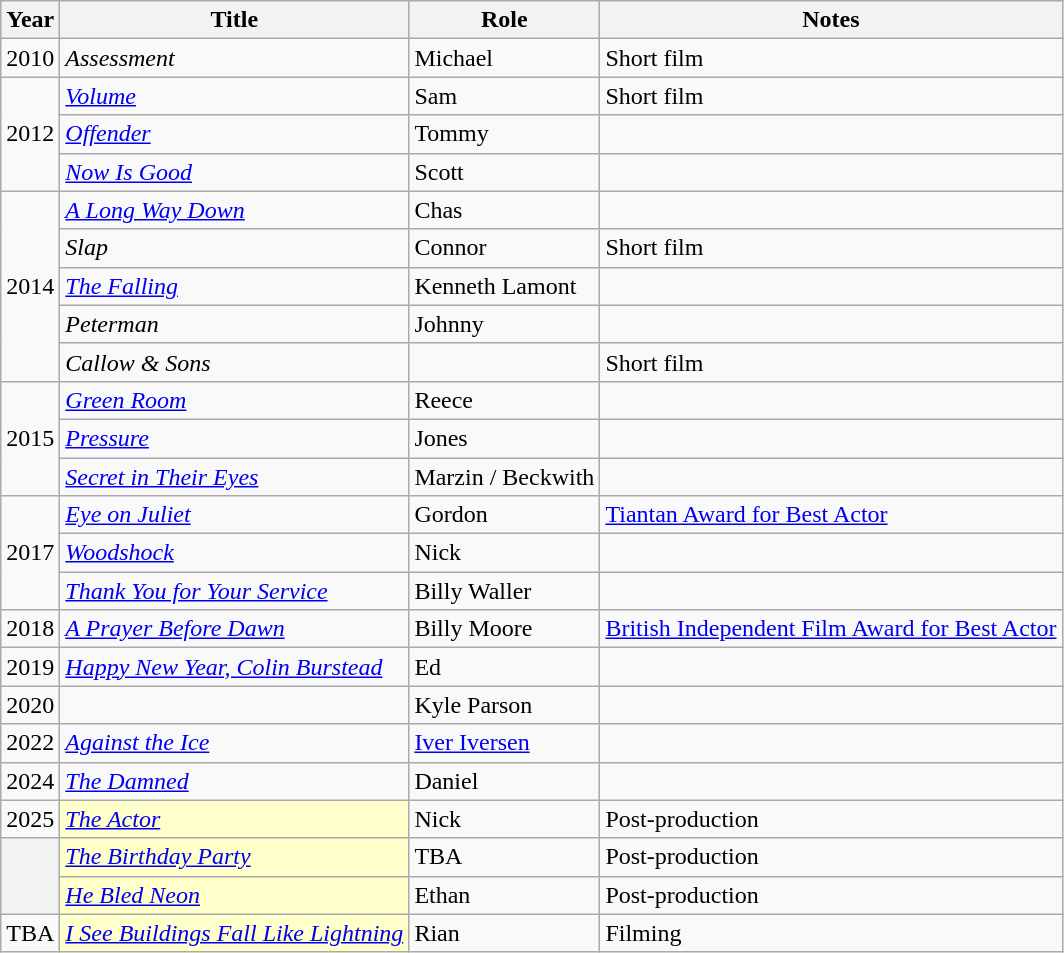<table class="wikitable sortable">
<tr>
<th>Year</th>
<th>Title</th>
<th>Role</th>
<th class="unsortable">Notes</th>
</tr>
<tr>
<td>2010</td>
<td><em>Assessment</em></td>
<td>Michael</td>
<td>Short film</td>
</tr>
<tr>
<td rowspan="3">2012</td>
<td><em><a href='#'>Volume</a></em></td>
<td>Sam</td>
<td>Short film</td>
</tr>
<tr>
<td><em><a href='#'>Offender</a></em></td>
<td>Tommy</td>
<td></td>
</tr>
<tr>
<td><em><a href='#'>Now Is Good</a></em></td>
<td>Scott</td>
<td></td>
</tr>
<tr>
<td rowspan="5">2014</td>
<td data-sort-value="Long Way Down, A"><em><a href='#'>A Long Way Down</a></em></td>
<td>Chas</td>
<td></td>
</tr>
<tr>
<td><em>Slap</em></td>
<td>Connor</td>
<td>Short film</td>
</tr>
<tr>
<td data-sort-value="Falling, The"><em><a href='#'>The Falling</a></em></td>
<td>Kenneth Lamont</td>
<td></td>
</tr>
<tr>
<td><em>Peterman</em></td>
<td>Johnny</td>
<td></td>
</tr>
<tr>
<td><em>Callow & Sons</em></td>
<td></td>
<td>Short film</td>
</tr>
<tr>
<td rowspan="3">2015</td>
<td><em><a href='#'>Green Room</a></em></td>
<td>Reece</td>
<td></td>
</tr>
<tr>
<td><em><a href='#'>Pressure</a></em></td>
<td>Jones</td>
<td></td>
</tr>
<tr>
<td><em><a href='#'>Secret in Their Eyes</a></em></td>
<td>Marzin / Beckwith</td>
<td></td>
</tr>
<tr>
<td rowspan="3">2017</td>
<td><em><a href='#'>Eye on Juliet</a></em></td>
<td>Gordon</td>
<td><a href='#'>Tiantan Award for Best Actor</a></td>
</tr>
<tr>
<td><em><a href='#'>Woodshock</a></em></td>
<td>Nick</td>
<td></td>
</tr>
<tr>
<td><em><a href='#'>Thank You for Your Service</a></em></td>
<td>Billy Waller</td>
<td></td>
</tr>
<tr>
<td>2018</td>
<td data-sort-value="Prayer Before Dawn, A"><em><a href='#'>A Prayer Before Dawn</a></em></td>
<td>Billy Moore</td>
<td><a href='#'>British Independent Film Award for Best Actor</a></td>
</tr>
<tr>
<td>2019</td>
<td><em><a href='#'>Happy New Year, Colin Burstead</a></em></td>
<td>Ed</td>
<td></td>
</tr>
<tr>
<td>2020</td>
<td><em></em></td>
<td>Kyle Parson</td>
<td></td>
</tr>
<tr>
<td>2022</td>
<td><em><a href='#'>Against the Ice</a></em></td>
<td><a href='#'>Iver Iversen</a></td>
<td></td>
</tr>
<tr>
<td>2024</td>
<td><em><a href='#'>The Damned</a></em></td>
<td>Daniel</td>
<td></td>
</tr>
<tr>
<td>2025</td>
<td style="background:#FFFFCC;"><em><a href='#'>The Actor</a></em> </td>
<td>Nick</td>
<td>Post-production</td>
</tr>
<tr>
<th scope="row" rowspan="2"></th>
<td style="background:#FFFFCC;"><em><a href='#'>The Birthday Party</a></em> </td>
<td>TBA</td>
<td>Post-production</td>
</tr>
<tr>
<td style="background:#FFFFCC;"><em><a href='#'>He Bled Neon</a></em> </td>
<td>Ethan</td>
<td>Post-production</td>
</tr>
<tr>
<td>TBA</td>
<td style="background:#FFFFCC;"><em><a href='#'>I See Buildings Fall Like Lightning</a></em></td>
<td>Rian</td>
<td>Filming</td>
</tr>
</table>
